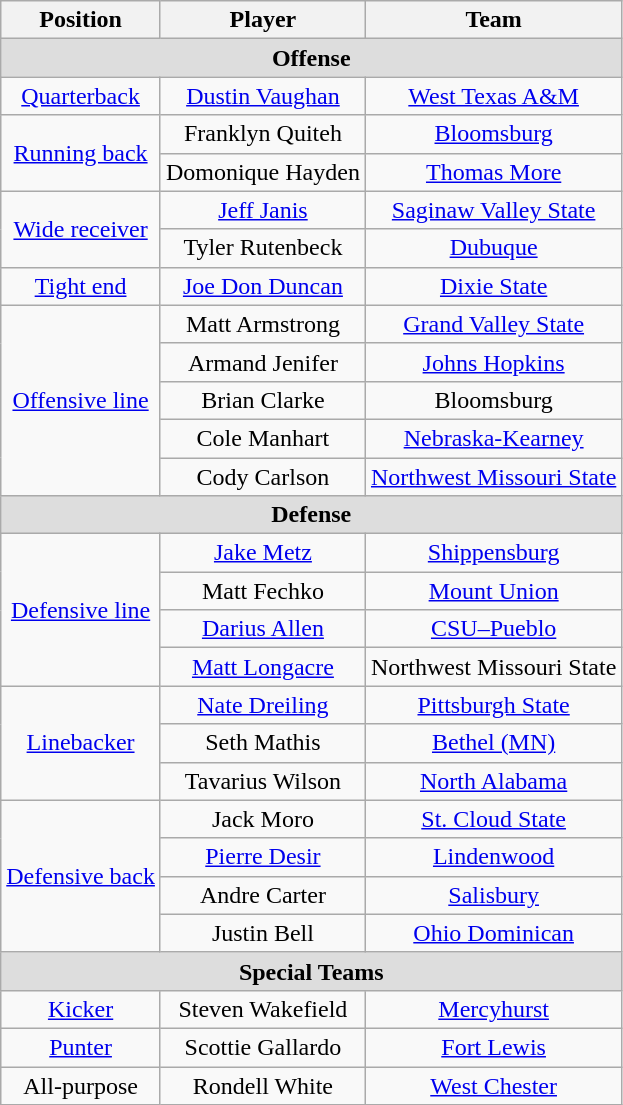<table class="wikitable">
<tr>
<th>Position</th>
<th>Player</th>
<th>Team</th>
</tr>
<tr>
<td colspan="3" style="text-align:center; background:#ddd;"><strong>Offense</strong></td>
</tr>
<tr style="text-align:center;">
<td><a href='#'>Quarterback</a></td>
<td><a href='#'>Dustin Vaughan</a></td>
<td><a href='#'>West Texas A&M</a></td>
</tr>
<tr style="text-align:center;">
<td rowspan="2"><a href='#'>Running back</a></td>
<td>Franklyn Quiteh</td>
<td><a href='#'>Bloomsburg</a></td>
</tr>
<tr style="text-align:center;">
<td>Domonique Hayden</td>
<td><a href='#'>Thomas More</a></td>
</tr>
<tr style="text-align:center;">
<td rowspan="2"><a href='#'>Wide receiver</a></td>
<td><a href='#'>Jeff Janis</a></td>
<td><a href='#'>Saginaw Valley State</a></td>
</tr>
<tr style="text-align:center;">
<td>Tyler Rutenbeck</td>
<td><a href='#'>Dubuque</a></td>
</tr>
<tr style="text-align:center;">
<td><a href='#'>Tight end</a></td>
<td><a href='#'>Joe Don Duncan</a></td>
<td><a href='#'>Dixie State</a></td>
</tr>
<tr style="text-align:center;">
<td rowspan="5"><a href='#'>Offensive line</a></td>
<td>Matt Armstrong</td>
<td><a href='#'>Grand Valley State</a></td>
</tr>
<tr style="text-align:center;">
<td>Armand Jenifer</td>
<td><a href='#'>Johns Hopkins</a></td>
</tr>
<tr style="text-align:center;">
<td>Brian Clarke</td>
<td>Bloomsburg</td>
</tr>
<tr style="text-align:center;">
<td>Cole Manhart</td>
<td><a href='#'>Nebraska-Kearney</a></td>
</tr>
<tr style="text-align:center;">
<td>Cody Carlson</td>
<td><a href='#'>Northwest Missouri State</a></td>
</tr>
<tr>
<td colspan="3" style="text-align:center; background:#ddd;"><strong>Defense</strong></td>
</tr>
<tr style="text-align:center;">
<td rowspan="4"><a href='#'>Defensive line</a></td>
<td><a href='#'>Jake Metz</a></td>
<td><a href='#'>Shippensburg</a></td>
</tr>
<tr style="text-align:center;">
<td>Matt Fechko</td>
<td><a href='#'>Mount Union</a></td>
</tr>
<tr style="text-align:center;">
<td><a href='#'>Darius Allen</a></td>
<td><a href='#'>CSU–Pueblo</a></td>
</tr>
<tr style="text-align:center;">
<td><a href='#'>Matt Longacre</a></td>
<td>Northwest Missouri State</td>
</tr>
<tr style="text-align:center;">
<td rowspan="3"><a href='#'>Linebacker</a></td>
<td><a href='#'>Nate Dreiling</a></td>
<td><a href='#'>Pittsburgh State</a></td>
</tr>
<tr style="text-align:center;">
<td>Seth Mathis</td>
<td><a href='#'>Bethel (MN)</a></td>
</tr>
<tr style="text-align:center;">
<td>Tavarius Wilson</td>
<td><a href='#'>North Alabama</a></td>
</tr>
<tr style="text-align:center;">
<td rowspan="4"><a href='#'>Defensive back</a></td>
<td>Jack Moro</td>
<td><a href='#'>St. Cloud State</a></td>
</tr>
<tr style="text-align:center;">
<td><a href='#'>Pierre Desir</a></td>
<td><a href='#'>Lindenwood</a></td>
</tr>
<tr style="text-align:center;">
<td>Andre Carter</td>
<td><a href='#'>Salisbury</a></td>
</tr>
<tr style="text-align:center;">
<td>Justin Bell</td>
<td><a href='#'>Ohio Dominican</a></td>
</tr>
<tr>
<td colspan="3" style="text-align:center; background:#ddd;"><strong>Special Teams</strong></td>
</tr>
<tr style="text-align:center;">
<td><a href='#'>Kicker</a></td>
<td>Steven Wakefield</td>
<td><a href='#'>Mercyhurst</a></td>
</tr>
<tr style="text-align:center;">
<td><a href='#'>Punter</a></td>
<td>Scottie Gallardo</td>
<td><a href='#'>Fort Lewis</a></td>
</tr>
<tr style="text-align:center;">
<td rowspan="2">All-purpose</td>
<td>Rondell White</td>
<td><a href='#'>West Chester</a></td>
</tr>
</table>
